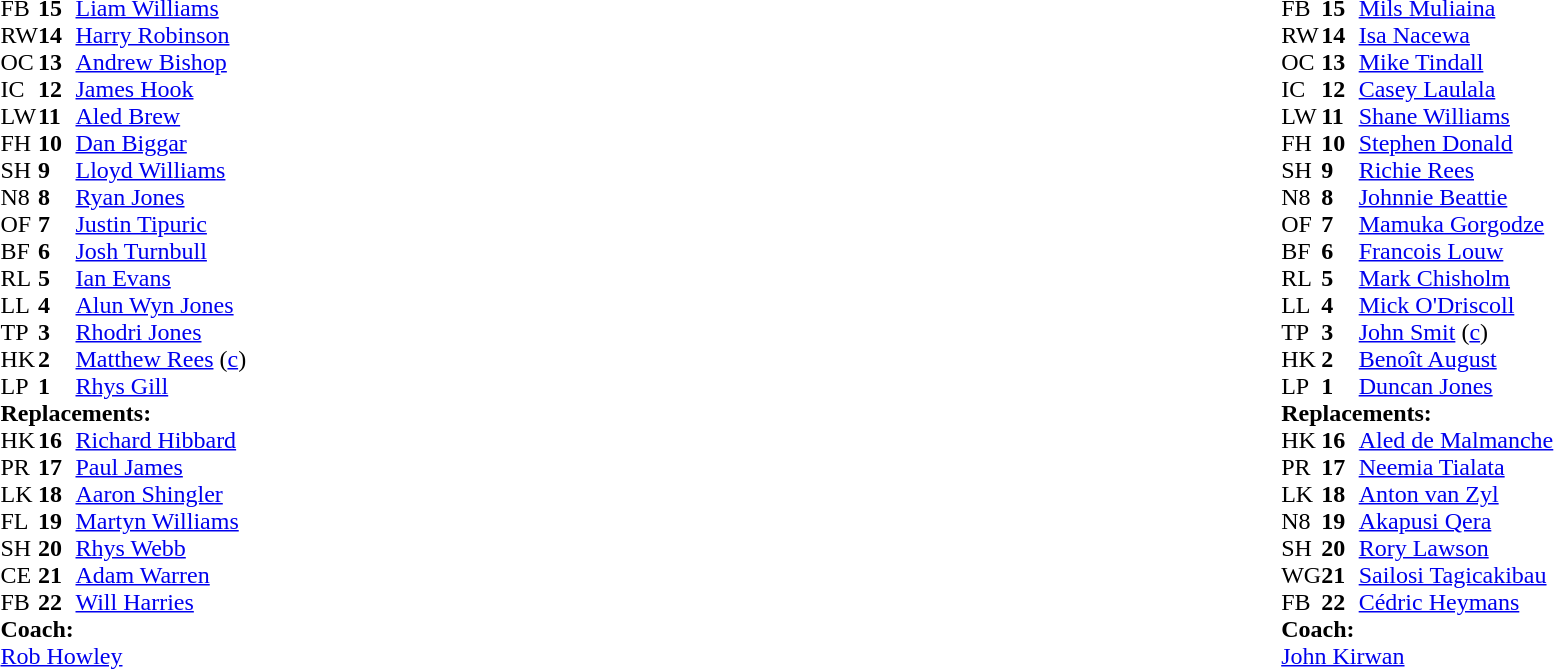<table width="100%">
<tr>
<td valign="top" width="50%"><br><table style="font-size: 100%" cellspacing="0" cellpadding="0">
<tr>
<th width="25"></th>
<th width="25"></th>
</tr>
<tr>
<td>FB</td>
<td><strong>15</strong></td>
<td><a href='#'>Liam Williams</a></td>
</tr>
<tr>
<td>RW</td>
<td><strong>14</strong></td>
<td><a href='#'>Harry Robinson</a></td>
<td></td>
<td></td>
<td></td>
<td></td>
</tr>
<tr>
<td>OC</td>
<td><strong>13</strong></td>
<td><a href='#'>Andrew Bishop</a></td>
</tr>
<tr>
<td>IC</td>
<td><strong>12</strong></td>
<td><a href='#'>James Hook</a></td>
</tr>
<tr>
<td>LW</td>
<td><strong>11</strong></td>
<td><a href='#'>Aled Brew</a></td>
</tr>
<tr>
<td>FH</td>
<td><strong>10</strong></td>
<td><a href='#'>Dan Biggar</a></td>
<td></td>
<td></td>
</tr>
<tr>
<td>SH</td>
<td><strong>9</strong></td>
<td><a href='#'>Lloyd Williams</a></td>
<td></td>
<td></td>
</tr>
<tr>
<td>N8</td>
<td><strong>8</strong></td>
<td><a href='#'>Ryan Jones</a></td>
<td></td>
<td></td>
</tr>
<tr>
<td>OF</td>
<td><strong>7</strong></td>
<td><a href='#'>Justin Tipuric</a></td>
</tr>
<tr>
<td>BF</td>
<td><strong>6</strong></td>
<td><a href='#'>Josh Turnbull</a></td>
</tr>
<tr>
<td>RL</td>
<td><strong>5</strong></td>
<td><a href='#'>Ian Evans</a></td>
</tr>
<tr>
<td>LL</td>
<td><strong>4</strong></td>
<td><a href='#'>Alun Wyn Jones</a></td>
<td></td>
<td></td>
</tr>
<tr>
<td>TP</td>
<td><strong>3</strong></td>
<td><a href='#'>Rhodri Jones</a></td>
<td></td>
<td></td>
</tr>
<tr>
<td>HK</td>
<td><strong>2</strong></td>
<td><a href='#'>Matthew Rees</a> (<a href='#'>c</a>)</td>
<td></td>
<td></td>
</tr>
<tr>
<td>LP</td>
<td><strong>1</strong></td>
<td><a href='#'>Rhys Gill</a></td>
<td></td>
</tr>
<tr>
<td colspan=3><strong>Replacements:</strong></td>
</tr>
<tr>
<td>HK</td>
<td><strong>16</strong></td>
<td><a href='#'>Richard Hibbard</a></td>
<td></td>
<td></td>
</tr>
<tr>
<td>PR</td>
<td><strong>17</strong></td>
<td><a href='#'>Paul James</a></td>
<td></td>
<td></td>
</tr>
<tr>
<td>LK</td>
<td><strong>18</strong></td>
<td><a href='#'>Aaron Shingler</a></td>
<td></td>
<td></td>
</tr>
<tr>
<td>FL</td>
<td><strong>19</strong></td>
<td><a href='#'>Martyn Williams</a></td>
<td></td>
<td></td>
</tr>
<tr>
<td>SH</td>
<td><strong>20</strong></td>
<td><a href='#'>Rhys Webb</a></td>
<td></td>
<td></td>
</tr>
<tr>
<td>CE</td>
<td><strong>21</strong></td>
<td><a href='#'>Adam Warren</a></td>
<td></td>
<td></td>
</tr>
<tr>
<td>FB</td>
<td><strong>22</strong></td>
<td><a href='#'>Will Harries</a></td>
<td></td>
<td></td>
</tr>
<tr>
<td colspan=3><strong>Coach:</strong></td>
</tr>
<tr>
<td colspan="4"> <a href='#'>Rob Howley</a></td>
</tr>
</table>
</td>
<td valign="top" width="50%"><br><table style="font-size: 100%" cellspacing="0" cellpadding="0" align="center">
<tr>
<th width="25"></th>
<th width="25"></th>
</tr>
<tr>
<td>FB</td>
<td><strong>15</strong></td>
<td> <a href='#'>Mils Muliaina</a></td>
<td></td>
<td></td>
</tr>
<tr>
<td>RW</td>
<td><strong>14</strong></td>
<td> <a href='#'>Isa Nacewa</a></td>
</tr>
<tr>
<td>OC</td>
<td><strong>13</strong></td>
<td> <a href='#'>Mike Tindall</a></td>
<td></td>
<td></td>
</tr>
<tr>
<td>IC</td>
<td><strong>12</strong></td>
<td> <a href='#'>Casey Laulala</a></td>
</tr>
<tr>
<td>LW</td>
<td><strong>11</strong></td>
<td> <a href='#'>Shane Williams</a></td>
</tr>
<tr>
<td>FH</td>
<td><strong>10</strong></td>
<td> <a href='#'>Stephen Donald</a></td>
</tr>
<tr>
<td>SH</td>
<td><strong>9</strong></td>
<td> <a href='#'>Richie Rees</a></td>
<td></td>
<td></td>
</tr>
<tr>
<td>N8</td>
<td><strong>8</strong></td>
<td> <a href='#'>Johnnie Beattie</a></td>
</tr>
<tr>
<td>OF</td>
<td><strong>7</strong></td>
<td> <a href='#'>Mamuka Gorgodze</a></td>
<td></td>
<td></td>
</tr>
<tr>
<td>BF</td>
<td><strong>6</strong></td>
<td> <a href='#'>Francois Louw</a></td>
</tr>
<tr>
<td>RL</td>
<td><strong>5</strong></td>
<td> <a href='#'>Mark Chisholm</a></td>
</tr>
<tr>
<td>LL</td>
<td><strong>4</strong></td>
<td> <a href='#'>Mick O'Driscoll</a></td>
<td></td>
<td></td>
</tr>
<tr>
<td>TP</td>
<td><strong>3</strong></td>
<td> <a href='#'>John Smit</a> (<a href='#'>c</a>)</td>
<td></td>
<td></td>
</tr>
<tr>
<td>HK</td>
<td><strong>2</strong></td>
<td> <a href='#'>Benoît August</a></td>
<td></td>
<td></td>
</tr>
<tr>
<td>LP</td>
<td><strong>1</strong></td>
<td> <a href='#'>Duncan Jones</a></td>
</tr>
<tr>
<td colspan=3><strong>Replacements:</strong></td>
</tr>
<tr>
<td>HK</td>
<td><strong>16</strong></td>
<td> <a href='#'>Aled de Malmanche</a></td>
<td></td>
<td></td>
</tr>
<tr>
<td>PR</td>
<td><strong>17</strong></td>
<td> <a href='#'>Neemia Tialata</a></td>
<td></td>
<td></td>
</tr>
<tr>
<td>LK</td>
<td><strong>18</strong></td>
<td> <a href='#'>Anton van Zyl</a></td>
<td></td>
<td></td>
</tr>
<tr>
<td>N8</td>
<td><strong>19</strong></td>
<td> <a href='#'>Akapusi Qera</a></td>
<td></td>
<td></td>
</tr>
<tr>
<td>SH</td>
<td><strong>20</strong></td>
<td> <a href='#'>Rory Lawson</a></td>
<td></td>
<td></td>
</tr>
<tr>
<td>WG</td>
<td><strong>21</strong></td>
<td> <a href='#'>Sailosi Tagicakibau</a></td>
<td></td>
<td></td>
</tr>
<tr>
<td>FB</td>
<td><strong>22</strong></td>
<td> <a href='#'>Cédric Heymans</a></td>
<td></td>
<td></td>
</tr>
<tr>
<td colspan=3><strong>Coach:</strong></td>
</tr>
<tr>
<td colspan="4"> <a href='#'>John Kirwan</a></td>
</tr>
</table>
</td>
</tr>
</table>
